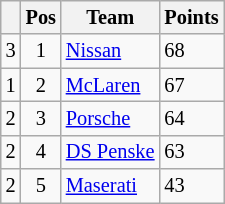<table class="wikitable" style="font-size: 85%;">
<tr>
<th></th>
<th>Pos</th>
<th>Team</th>
<th>Points</th>
</tr>
<tr>
<td align="left"> 3</td>
<td align="center">1</td>
<td> <a href='#'>Nissan</a></td>
<td align="left">68</td>
</tr>
<tr>
<td align="left"> 1</td>
<td align="center">2</td>
<td> <a href='#'>McLaren</a></td>
<td align="left">67</td>
</tr>
<tr>
<td align="left"> 2</td>
<td align="center">3</td>
<td> <a href='#'>Porsche</a></td>
<td align="left">64</td>
</tr>
<tr>
<td align="left"> 2</td>
<td align="center">4</td>
<td> <a href='#'>DS Penske</a></td>
<td align="left">63</td>
</tr>
<tr>
<td align="left"> 2</td>
<td align="center">5</td>
<td> <a href='#'>Maserati</a></td>
<td align="left">43</td>
</tr>
</table>
